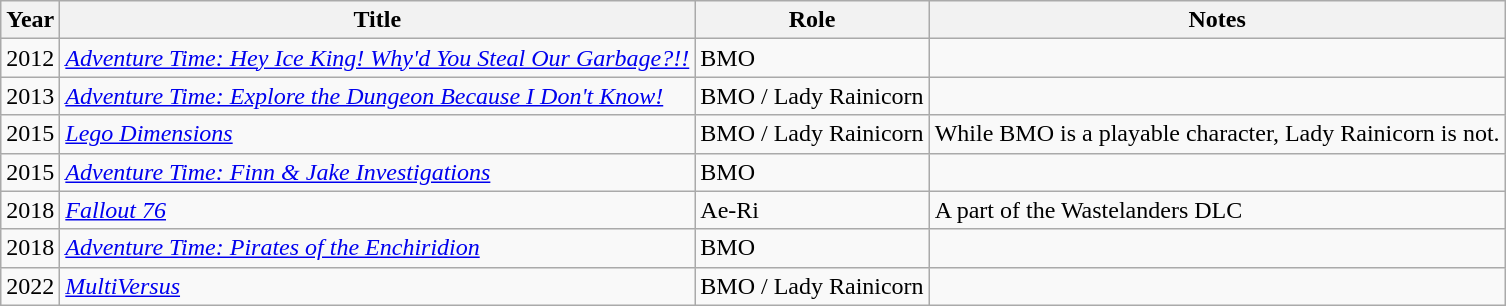<table class="wikitable">
<tr>
<th>Year</th>
<th>Title</th>
<th>Role</th>
<th>Notes</th>
</tr>
<tr>
<td>2012</td>
<td><em><a href='#'>Adventure Time: Hey Ice King! Why'd You Steal Our Garbage?!!</a></em></td>
<td>BMO</td>
<td></td>
</tr>
<tr>
<td>2013</td>
<td><em><a href='#'>Adventure Time: Explore the Dungeon Because I Don't Know!</a></em></td>
<td>BMO / Lady Rainicorn</td>
<td></td>
</tr>
<tr>
<td>2015</td>
<td><em><a href='#'>Lego Dimensions</a></em></td>
<td>BMO / Lady Rainicorn</td>
<td>While BMO is a playable character, Lady Rainicorn is not.</td>
</tr>
<tr>
<td>2015</td>
<td><em><a href='#'>Adventure Time: Finn & Jake Investigations</a></em></td>
<td>BMO</td>
<td></td>
</tr>
<tr>
<td>2018</td>
<td><em><a href='#'>Fallout 76</a></em></td>
<td>Ae-Ri</td>
<td>A part of the Wastelanders DLC</td>
</tr>
<tr>
<td>2018</td>
<td><em><a href='#'>Adventure Time: Pirates of the Enchiridion</a></em></td>
<td>BMO</td>
<td></td>
</tr>
<tr>
<td>2022</td>
<td><em><a href='#'>MultiVersus</a></em></td>
<td>BMO / Lady Rainicorn</td>
<td></td>
</tr>
</table>
